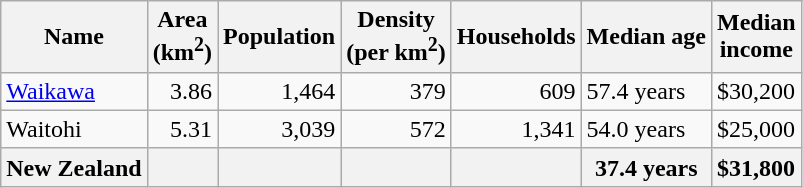<table class="wikitable">
<tr>
<th>Name</th>
<th>Area<br>(km<sup>2</sup>)</th>
<th>Population</th>
<th>Density<br>(per km<sup>2</sup>)</th>
<th>Households</th>
<th>Median age</th>
<th>Median<br>income</th>
</tr>
<tr>
<td><a href='#'>Waikawa</a></td>
<td style="text-align:right;">3.86</td>
<td style="text-align:right;">1,464</td>
<td style="text-align:right;">379</td>
<td style="text-align:right;">609</td>
<td>57.4 years</td>
<td>$30,200</td>
</tr>
<tr>
<td>Waitohi</td>
<td style="text-align:right;">5.31</td>
<td style="text-align:right;">3,039</td>
<td style="text-align:right;">572</td>
<td style="text-align:right;">1,341</td>
<td>54.0 years</td>
<td>$25,000</td>
</tr>
<tr>
<th>New Zealand</th>
<th></th>
<th></th>
<th></th>
<th></th>
<th>37.4 years</th>
<th style="text-align:left;">$31,800</th>
</tr>
</table>
